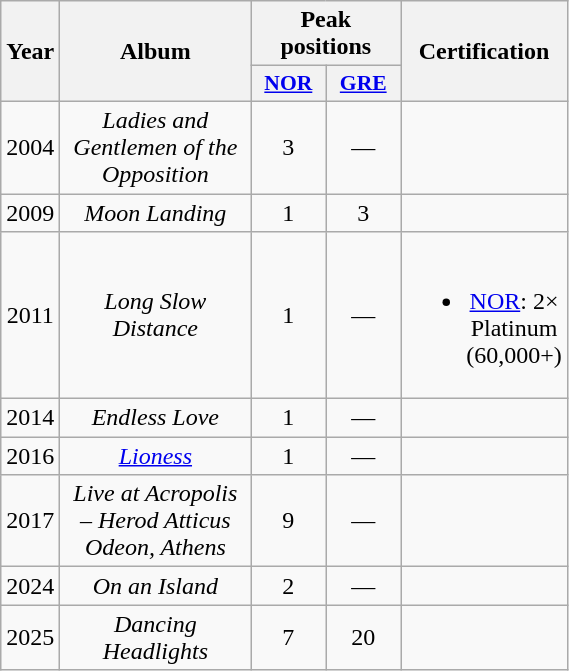<table class="wikitable plainrowheaders" style="text-align:center">
<tr>
<th scope="col" rowspan="2" width="10">Year</th>
<th scope="col" rowspan="2" width="120">Album</th>
<th scope="col" colspan="2" width="20">Peak positions</th>
<th scope="col" rowspan="2" width="70">Certification</th>
</tr>
<tr>
<th scope="col" style="width:3em;font-size:90%;"><a href='#'>NOR</a><br></th>
<th scope="col" style="width:3em;font-size:90%;"><a href='#'>GRE</a><br></th>
</tr>
<tr>
<td style="text-align:center;">2004</td>
<td><em>Ladies and Gentlemen of the Opposition</em></td>
<td style="text-align:center;">3</td>
<td>—</td>
<td style="text-align:center;"></td>
</tr>
<tr>
<td style="text-align:center;">2009</td>
<td><em>Moon Landing</em></td>
<td style="text-align:center;">1</td>
<td>3</td>
<td style="text-align:center;"></td>
</tr>
<tr>
<td style="text-align:center;">2011</td>
<td><em>Long Slow Distance</em></td>
<td style="text-align:center;">1</td>
<td>—</td>
<td style="text-align:center;"><br><ul><li><a href='#'>NOR</a>: 2× Platinum (60,000+)</li></ul></td>
</tr>
<tr>
<td style="text-align:center;">2014</td>
<td><em>Endless Love</em></td>
<td style="text-align:center;">1</td>
<td>—</td>
<td style="text-align:center;"></td>
</tr>
<tr>
<td style="text-align:center;">2016</td>
<td><em><a href='#'>Lioness</a></em></td>
<td style="text-align:center;">1</td>
<td>—</td>
<td style="text-align:center;"></td>
</tr>
<tr>
<td style="text-align:center;">2017</td>
<td><em>Live at Acropolis – Herod Atticus Odeon, Athens</em></td>
<td style="text-align:center;">9<br></td>
<td>—</td>
<td style="text-align:center;"></td>
</tr>
<tr>
<td style="text-align:center;">2024</td>
<td><em>On an Island</em></td>
<td style="text-align:center;">2<br></td>
<td>—</td>
<td style="text-align:center;"></td>
</tr>
<tr>
<td style="text-align:center;">2025</td>
<td><em>Dancing Headlights</em></td>
<td style="text-align:center;">7<br></td>
<td>20</td>
<td style="text-align:center;"></td>
</tr>
</table>
